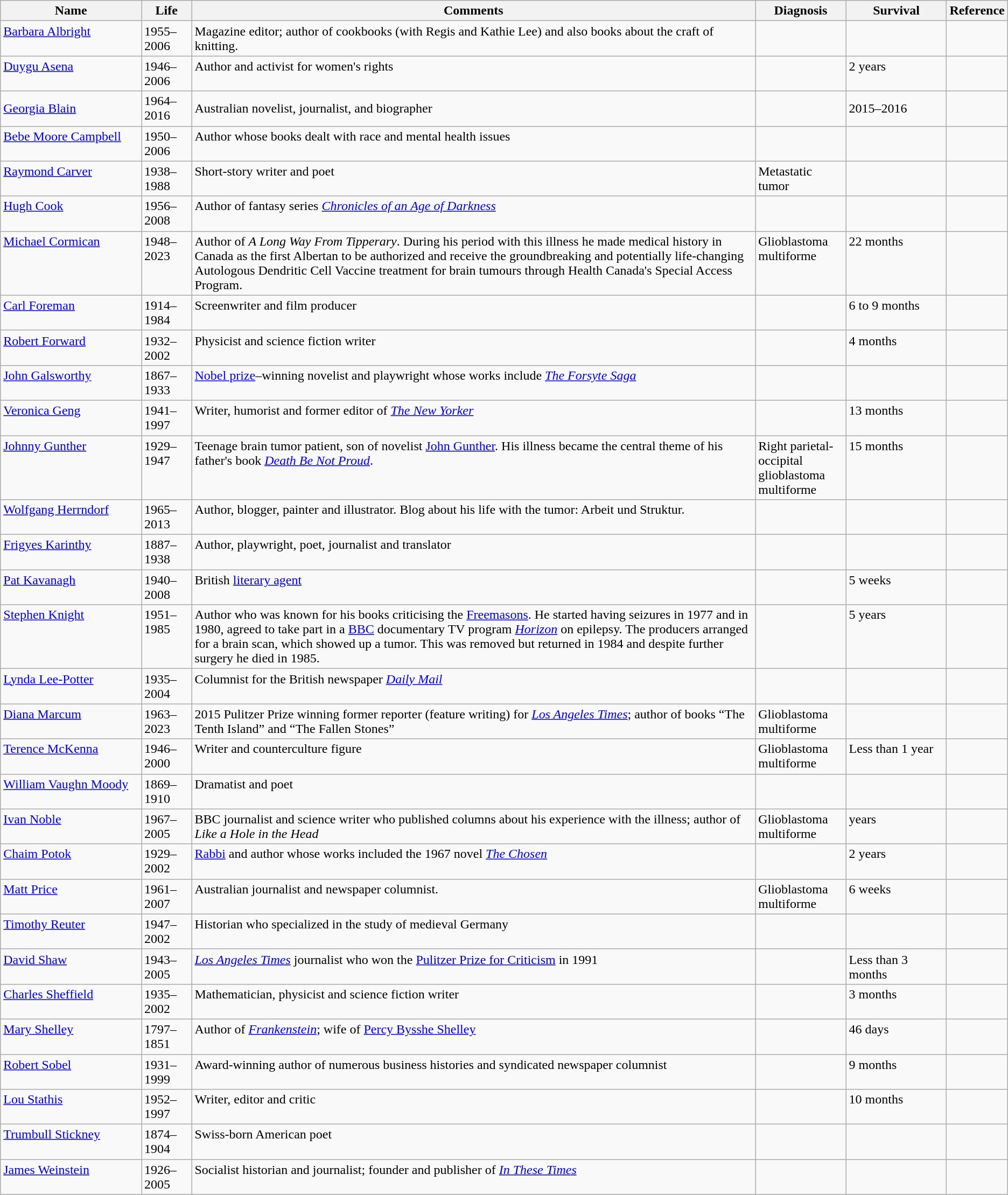<table class="sortable wikitable">
<tr>
<th style="width:14%;">Name</th>
<th style="width:5%;">Life</th>
<th style="width:56%;">Comments</th>
<th style="width:9%;">Diagnosis</th>
<th style="width:10%;">Survival</th>
<th style="width:6%;">Reference</th>
</tr>
<tr valign="top">
<td><a href='#'>Barbara Albright</a></td>
<td>1955–2006</td>
<td>Magazine editor; author of cookbooks (with Regis and Kathie Lee) and also books about the craft of knitting.</td>
<td></td>
<td></td>
<td></td>
</tr>
<tr valign="top">
<td><a href='#'>Duygu Asena</a></td>
<td>1946–2006</td>
<td>Author and activist for women's rights</td>
<td></td>
<td>2 years</td>
<td></td>
</tr>
<tr>
<td><a href='#'>Georgia Blain</a></td>
<td>1964–2016</td>
<td>Australian novelist, journalist, and biographer</td>
<td></td>
<td>2015–2016</td>
<td></td>
</tr>
<tr valign="top">
<td><a href='#'>Bebe Moore Campbell</a></td>
<td>1950–2006</td>
<td>Author whose books dealt with race and mental health issues</td>
<td></td>
<td></td>
<td></td>
</tr>
<tr valign="top">
<td><a href='#'>Raymond Carver</a></td>
<td>1938–1988</td>
<td>Short-story writer and poet</td>
<td>Metastatic tumor</td>
<td></td>
<td></td>
</tr>
<tr valign="top">
<td><a href='#'>Hugh Cook</a></td>
<td>1956–2008</td>
<td>Author of fantasy series <em><a href='#'>Chronicles of an Age of Darkness</a></em></td>
<td></td>
<td></td>
<td></td>
</tr>
<tr valign="top">
<td><a href='#'>Michael Cormican</a></td>
<td>1948–2023</td>
<td>Author of <em>A Long Way From Tipperary</em>. During his period with this illness he made medical history in Canada as the first Albertan to be authorized and receive the groundbreaking and potentially life-changing Autologous Dendritic Cell Vaccine treatment for brain tumours through Health Canada's Special Access Program.</td>
<td>Glioblastoma multiforme</td>
<td>22 months</td>
<td></td>
</tr>
<tr valign="top">
<td><a href='#'>Carl Foreman</a></td>
<td>1914–1984</td>
<td>Screenwriter and film producer</td>
<td></td>
<td>6 to 9 months</td>
<td></td>
</tr>
<tr valign="top">
<td><a href='#'>Robert Forward</a></td>
<td>1932–2002</td>
<td>Physicist and science fiction writer</td>
<td></td>
<td>4 months</td>
<td></td>
</tr>
<tr valign="top">
<td><a href='#'>John Galsworthy</a></td>
<td>1867–1933</td>
<td><a href='#'>Nobel prize</a>–winning novelist and playwright whose works include <em><a href='#'>The Forsyte Saga</a></em></td>
<td></td>
<td></td>
<td></td>
</tr>
<tr valign="top">
<td><a href='#'>Veronica Geng</a></td>
<td>1941–1997</td>
<td>Writer, humorist and former editor of <em><a href='#'>The New Yorker</a></em></td>
<td></td>
<td>13 months</td>
<td></td>
</tr>
<tr valign="top">
<td><a href='#'>Johnny Gunther</a></td>
<td>1929–1947</td>
<td>Teenage brain tumor patient, son of novelist <a href='#'>John Gunther</a>. His illness became the central theme of his father's book <em><a href='#'>Death Be Not Proud</a></em>.</td>
<td>Right parietal-occipital glioblastoma multiforme</td>
<td>15 months</td>
<td></td>
</tr>
<tr valign="top">
<td><a href='#'>Wolfgang Herrndorf</a></td>
<td>1965–2013</td>
<td>Author, blogger, painter and illustrator. Blog about his life with the tumor: Arbeit und Struktur.</td>
<td></td>
<td></td>
<td></td>
</tr>
<tr valign="top">
<td><a href='#'>Frigyes Karinthy</a></td>
<td>1887–1938</td>
<td>Author, playwright, poet, journalist and translator</td>
<td></td>
<td></td>
<td></td>
</tr>
<tr valign="top">
<td><a href='#'>Pat Kavanagh</a></td>
<td>1940–2008</td>
<td>British <a href='#'>literary agent</a></td>
<td></td>
<td>5 weeks</td>
<td></td>
</tr>
<tr valign="top">
<td><a href='#'>Stephen Knight</a></td>
<td>1951–1985</td>
<td>Author who was known for his books criticising the <a href='#'>Freemasons</a>. He started having seizures in 1977 and in 1980, agreed to take part in a <a href='#'>BBC</a> documentary TV program <em><a href='#'>Horizon</a></em> on epilepsy. The producers arranged for a brain scan, which showed up a tumor. This was removed but returned in 1984 and despite further surgery he died in 1985.</td>
<td></td>
<td>5 years</td>
<td></td>
</tr>
<tr valign="top">
<td><a href='#'>Lynda Lee-Potter</a></td>
<td>1935–2004</td>
<td>Columnist for the British newspaper <em><a href='#'>Daily Mail</a></em></td>
<td></td>
<td></td>
<td></td>
</tr>
<tr valign="top">
<td><a href='#'>Diana Marcum</a></td>
<td>1963–2023</td>
<td>2015 Pulitzer Prize winning former reporter (feature writing) for <em><a href='#'>Los Angeles Times</a></em>; author of books “The Tenth Island” and “The Fallen Stones”</td>
<td>Glioblastoma multiforme</td>
<td></td>
<td></td>
</tr>
<tr valign="top">
<td><a href='#'>Terence McKenna</a></td>
<td>1946–2000</td>
<td>Writer and counterculture figure</td>
<td>Glioblastoma multiforme</td>
<td>Less than 1 year</td>
<td></td>
</tr>
<tr valign="top">
<td><a href='#'>William Vaughn Moody</a></td>
<td>1869–1910</td>
<td>Dramatist and poet</td>
<td></td>
<td></td>
<td></td>
</tr>
<tr valign="top">
<td><a href='#'>Ivan Noble</a></td>
<td>1967–2005</td>
<td>BBC journalist and science writer who published columns about his experience with the illness; author of <em>Like a Hole in the Head</em></td>
<td>Glioblastoma multiforme</td>
<td> years</td>
<td></td>
</tr>
<tr valign="top">
<td><a href='#'>Chaim Potok</a></td>
<td>1929–2002</td>
<td><a href='#'>Rabbi</a> and author whose works included the 1967 novel <em><a href='#'>The Chosen</a></em></td>
<td></td>
<td>2 years</td>
<td></td>
</tr>
<tr valign="top">
<td><a href='#'>Matt Price</a></td>
<td>1961–2007</td>
<td>Australian journalist and newspaper columnist.</td>
<td>Glioblastoma multiforme</td>
<td>6 weeks</td>
<td></td>
</tr>
<tr valign="top">
<td><a href='#'>Timothy Reuter</a></td>
<td>1947–2002</td>
<td>Historian who specialized in the study of medieval Germany</td>
<td></td>
<td></td>
<td></td>
</tr>
<tr valign="top">
<td><a href='#'>David Shaw</a></td>
<td>1943–2005</td>
<td><em><a href='#'>Los Angeles Times</a></em> journalist who won the <a href='#'>Pulitzer Prize for Criticism</a> in 1991</td>
<td></td>
<td>Less than 3 months</td>
<td></td>
</tr>
<tr valign="top">
<td><a href='#'>Charles Sheffield</a></td>
<td>1935–2002</td>
<td>Mathematician, physicist and science fiction writer</td>
<td></td>
<td>3 months</td>
<td></td>
</tr>
<tr valign="top">
<td><a href='#'>Mary Shelley</a></td>
<td>1797–1851</td>
<td>Author of <em><a href='#'>Frankenstein</a></em>; wife of <a href='#'>Percy Bysshe Shelley</a></td>
<td></td>
<td>46 days</td>
<td></td>
</tr>
<tr valign="top">
<td><a href='#'>Robert Sobel</a></td>
<td>1931–1999</td>
<td>Award-winning author of numerous business histories and syndicated newspaper columnist</td>
<td></td>
<td>9 months</td>
<td></td>
</tr>
<tr valign="top">
<td><a href='#'>Lou Stathis</a></td>
<td>1952–1997</td>
<td>Writer, editor and critic</td>
<td></td>
<td>10 months</td>
<td></td>
</tr>
<tr valign="top">
<td><a href='#'>Trumbull Stickney</a></td>
<td>1874–1904</td>
<td>Swiss-born American poet</td>
<td></td>
<td></td>
<td></td>
</tr>
<tr valign="top">
<td><a href='#'>James Weinstein</a></td>
<td>1926–2005</td>
<td>Socialist historian and journalist; founder and publisher of <em><a href='#'>In These Times</a></em></td>
<td></td>
<td></td>
<td></td>
</tr>
</table>
